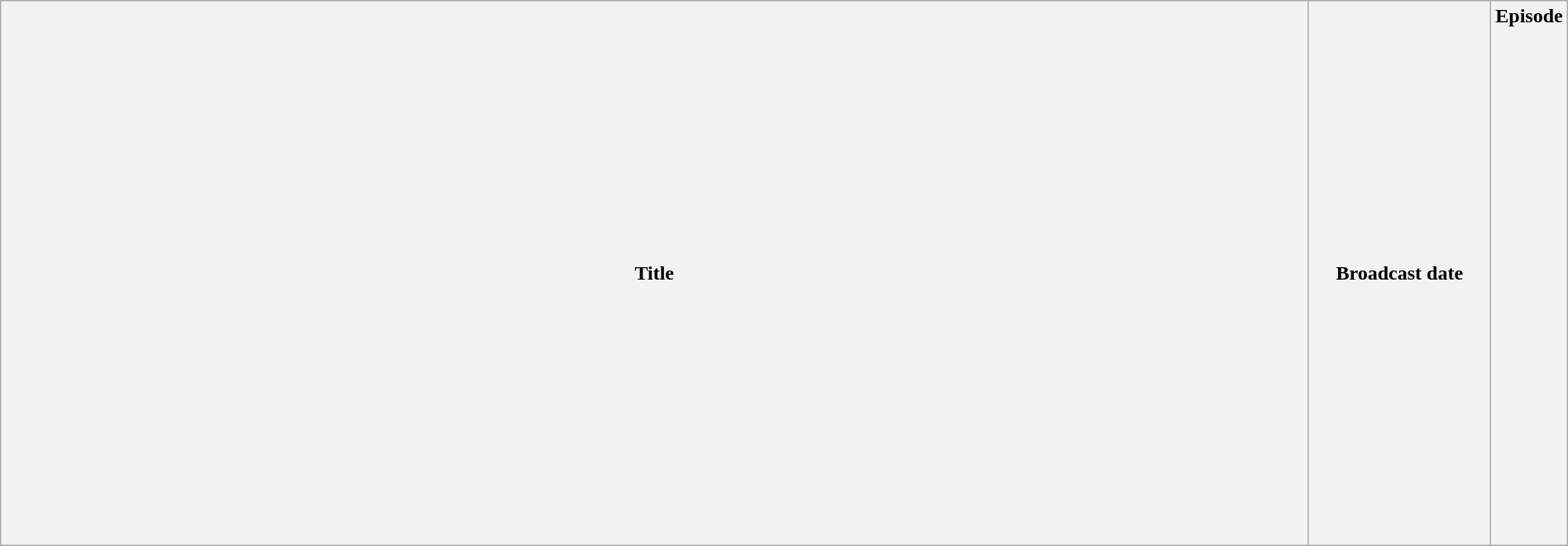<table class="wikitable plainrowheaders" style="width:100%; margin:auto;">
<tr>
<th>Title</th>
<th width="140">Broadcast date</th>
<th width="40">Episode<br><br><br><br><br><br><br><br><br><br><br><br><br><br><br><br><br><br><br><br><br><br><br><br></th>
</tr>
</table>
